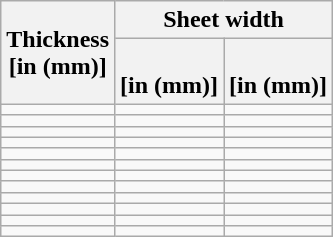<table class="wikitable" align="left">
<tr>
<th rowspan=2>Thickness<br> [in (mm)]</th>
<th colspan=2>Sheet width</th>
</tr>
<tr>
<th> <br>[in (mm)]</th>
<th><br> [in (mm)]</th>
</tr>
<tr>
<td></td>
<td></td>
<td></td>
</tr>
<tr>
<td></td>
<td></td>
<td></td>
</tr>
<tr>
<td></td>
<td></td>
<td></td>
</tr>
<tr>
<td></td>
<td></td>
<td></td>
</tr>
<tr>
<td></td>
<td></td>
<td></td>
</tr>
<tr>
<td></td>
<td></td>
<td></td>
</tr>
<tr>
<td></td>
<td></td>
<td></td>
</tr>
<tr>
<td></td>
<td></td>
<td></td>
</tr>
<tr>
<td></td>
<td></td>
<td></td>
</tr>
<tr>
<td></td>
<td></td>
<td></td>
</tr>
<tr>
<td></td>
<td></td>
<td></td>
</tr>
<tr>
<td></td>
<td></td>
<td></td>
</tr>
</table>
